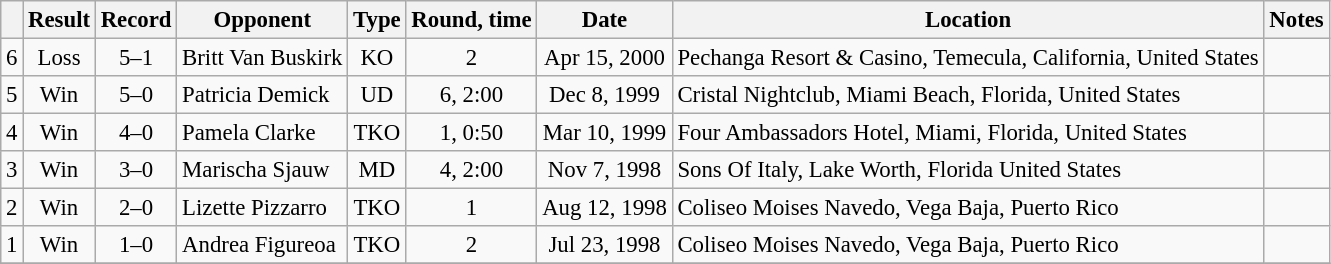<table class="wikitable" style="text-align:center; font-size:95%">
<tr>
<th></th>
<th>Result</th>
<th>Record</th>
<th>Opponent</th>
<th>Type</th>
<th>Round, time</th>
<th>Date</th>
<th>Location</th>
<th>Notes</th>
</tr>
<tr>
<td>6</td>
<td>Loss</td>
<td>5–1</td>
<td style="text-align:left;"> Britt Van Buskirk</td>
<td>KO</td>
<td>2</td>
<td>Apr 15, 2000</td>
<td style="text-align:left;"> Pechanga Resort & Casino, Temecula, California, United States</td>
<td style="text-align:left;"></td>
</tr>
<tr>
<td>5</td>
<td>Win</td>
<td>5–0</td>
<td style="text-align:left;"> Patricia Demick</td>
<td>UD</td>
<td>6, 2:00</td>
<td>Dec 8, 1999</td>
<td style="text-align:left;"> Cristal Nightclub, Miami Beach, Florida, United States</td>
<td style="text-align:left;"></td>
</tr>
<tr>
<td>4</td>
<td>Win</td>
<td>4–0</td>
<td style="text-align:left;"> Pamela Clarke</td>
<td>TKO</td>
<td>1, 0:50</td>
<td>Mar 10, 1999</td>
<td style="text-align:left;"> Four Ambassadors Hotel, Miami, Florida, United States</td>
<td style="text-align:left;"></td>
</tr>
<tr>
<td>3</td>
<td>Win</td>
<td>3–0</td>
<td style="text-align:left;"> Marischa Sjauw</td>
<td>MD</td>
<td>4, 2:00</td>
<td>Nov 7, 1998</td>
<td style="text-align:left;"> Sons Of Italy, Lake Worth, Florida United States</td>
<td style="text-align:left;"></td>
</tr>
<tr>
<td>2</td>
<td>Win</td>
<td>2–0</td>
<td style="text-align:left;"> Lizette Pizzarro</td>
<td>TKO</td>
<td>1</td>
<td>Aug 12, 1998</td>
<td style="text-align:left;"> Coliseo Moises Navedo, Vega Baja, Puerto Rico</td>
<td style="text-align:left;"></td>
</tr>
<tr>
<td>1</td>
<td>Win</td>
<td>1–0</td>
<td style="text-align:left;"> Andrea Figureoa</td>
<td>TKO</td>
<td>2</td>
<td>Jul 23, 1998</td>
<td style="text-align:left;"> Coliseo Moises Navedo, Vega Baja, Puerto Rico</td>
<td style="text-align:left;"></td>
</tr>
<tr>
</tr>
</table>
